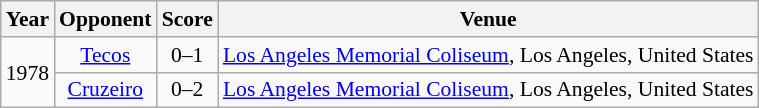<table class="wikitable" style="font-size: 90%; text-align:left">
<tr>
<th>Year</th>
<th>Opponent</th>
<th>Score</th>
<th>Venue</th>
</tr>
<tr>
<td rowspan=2>1978</td>
<td align=center> <a href='#'>Tecos</a></td>
<td align=center>0–1</td>
<td> <a href='#'>Los Angeles Memorial Coliseum</a>, Los Angeles, United States</td>
</tr>
<tr>
<td align=center> <a href='#'>Cruzeiro</a></td>
<td align=center>0–2</td>
<td> <a href='#'>Los Angeles Memorial Coliseum</a>, Los Angeles, United States</td>
</tr>
</table>
